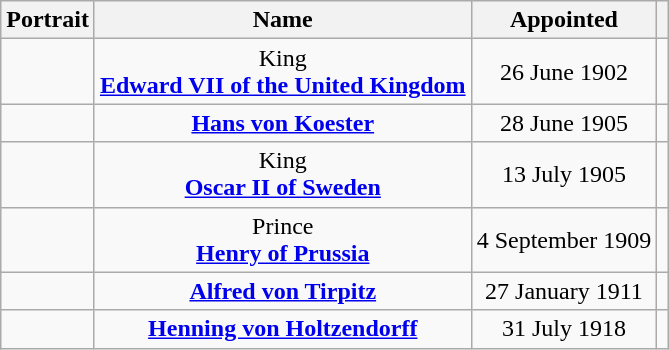<table class="wikitable" style="text-align:center">
<tr>
<th>Portrait</th>
<th>Name<br></th>
<th>Appointed</th>
<th></th>
</tr>
<tr>
<td></td>
<td>King<br><strong><a href='#'>Edward VII of the United Kingdom</a></strong><br></td>
<td>26 June 1902</td>
<td></td>
</tr>
<tr>
<td></td>
<td><strong><a href='#'>Hans von Koester</a></strong><br></td>
<td>28 June 1905</td>
<td></td>
</tr>
<tr>
<td></td>
<td>King<br><strong><a href='#'>Oscar II of Sweden</a></strong><br></td>
<td>13 July 1905</td>
<td></td>
</tr>
<tr>
<td></td>
<td>Prince<br><strong><a href='#'>Henry of Prussia</a></strong><br></td>
<td>4 September 1909</td>
<td></td>
</tr>
<tr>
<td></td>
<td><strong><a href='#'>Alfred von Tirpitz</a></strong><br></td>
<td>27 January 1911</td>
<td></td>
</tr>
<tr>
<td></td>
<td><strong><a href='#'>Henning von Holtzendorff</a></strong><br></td>
<td>31 July 1918</td>
<td></td>
</tr>
</table>
